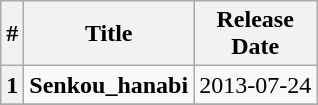<table class="wikitable">
<tr>
<th>#</th>
<th>Title</th>
<th>Release<br> Date</th>
</tr>
<tr>
<th>1</th>
<td><strong>Senkou_hanabi</strong></td>
<td>2013-07-24</td>
</tr>
<tr>
</tr>
</table>
